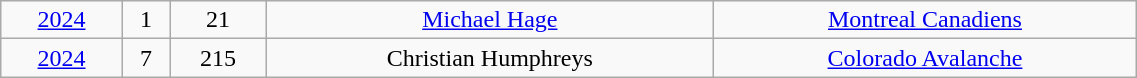<table class="wikitable" width="60%">
<tr align="center" bgcolor="">
<td><a href='#'>2024</a></td>
<td>1</td>
<td>21</td>
<td><a href='#'>Michael Hage</a></td>
<td><a href='#'>Montreal Canadiens</a></td>
</tr>
<tr align="center" bgcolor="">
<td><a href='#'>2024</a></td>
<td>7</td>
<td>215</td>
<td>Christian Humphreys</td>
<td><a href='#'>Colorado Avalanche</a></td>
</tr>
</table>
